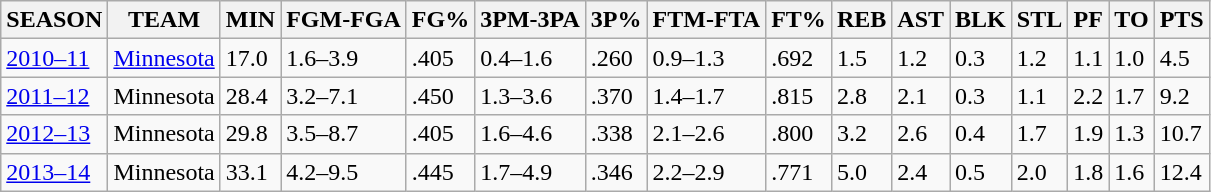<table class="wikitable">
<tr>
<th>SEASON</th>
<th>TEAM</th>
<th>MIN</th>
<th>FGM-FGA</th>
<th>FG%</th>
<th>3PM-3PA</th>
<th>3P%</th>
<th>FTM-FTA</th>
<th>FT%</th>
<th>REB</th>
<th>AST</th>
<th>BLK</th>
<th>STL</th>
<th>PF</th>
<th>TO</th>
<th>PTS</th>
</tr>
<tr>
<td><a href='#'>2010–11</a></td>
<td><a href='#'>Minnesota</a></td>
<td>17.0</td>
<td>1.6–3.9</td>
<td>.405</td>
<td>0.4–1.6</td>
<td>.260</td>
<td>0.9–1.3</td>
<td>.692</td>
<td>1.5</td>
<td>1.2</td>
<td>0.3</td>
<td>1.2</td>
<td>1.1</td>
<td>1.0</td>
<td>4.5</td>
</tr>
<tr>
<td><a href='#'>2011–12</a></td>
<td>Minnesota</td>
<td>28.4</td>
<td>3.2–7.1</td>
<td>.450</td>
<td>1.3–3.6</td>
<td>.370</td>
<td>1.4–1.7</td>
<td>.815</td>
<td>2.8</td>
<td>2.1</td>
<td>0.3</td>
<td>1.1</td>
<td>2.2</td>
<td>1.7</td>
<td>9.2</td>
</tr>
<tr>
<td><a href='#'>2012–13</a></td>
<td>Minnesota</td>
<td>29.8</td>
<td>3.5–8.7</td>
<td>.405</td>
<td>1.6–4.6</td>
<td>.338</td>
<td>2.1–2.6</td>
<td>.800</td>
<td>3.2</td>
<td>2.6</td>
<td>0.4</td>
<td>1.7</td>
<td>1.9</td>
<td>1.3</td>
<td>10.7</td>
</tr>
<tr>
<td><a href='#'>2013–14</a></td>
<td>Minnesota</td>
<td>33.1</td>
<td>4.2–9.5</td>
<td>.445</td>
<td>1.7–4.9</td>
<td>.346</td>
<td>2.2–2.9</td>
<td>.771</td>
<td>5.0</td>
<td>2.4</td>
<td>0.5</td>
<td>2.0</td>
<td>1.8</td>
<td>1.6</td>
<td>12.4</td>
</tr>
</table>
